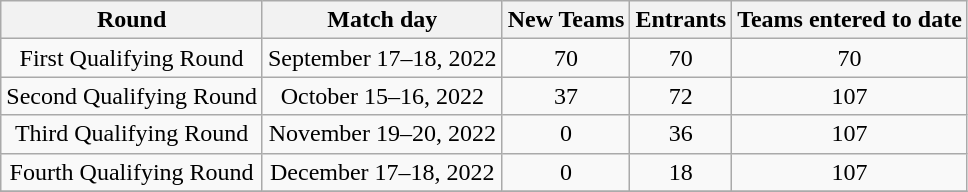<table class="wikitable" style="text-align:center"">
<tr>
<th>Round</th>
<th>Match day</th>
<th>New Teams</th>
<th>Entrants</th>
<th>Teams entered to date</th>
</tr>
<tr>
<td>First Qualifying Round</td>
<td>September 17–18, 2022</td>
<td>70</td>
<td>70</td>
<td>70</td>
</tr>
<tr>
<td>Second Qualifying Round</td>
<td>October 15–16, 2022</td>
<td>37</td>
<td>72</td>
<td>107</td>
</tr>
<tr>
<td>Third Qualifying Round</td>
<td>November 19–20, 2022</td>
<td>0</td>
<td>36</td>
<td>107</td>
</tr>
<tr>
<td>Fourth Qualifying Round</td>
<td>December 17–18, 2022</td>
<td>0</td>
<td>18</td>
<td>107</td>
</tr>
<tr>
</tr>
</table>
